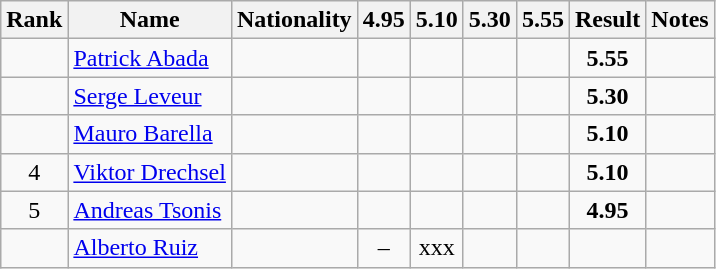<table class="wikitable sortable" style="text-align:center">
<tr>
<th>Rank</th>
<th>Name</th>
<th>Nationality</th>
<th>4.95</th>
<th>5.10</th>
<th>5.30</th>
<th>5.55</th>
<th>Result</th>
<th>Notes</th>
</tr>
<tr>
<td></td>
<td align=left><a href='#'>Patrick Abada</a></td>
<td align=left></td>
<td></td>
<td></td>
<td></td>
<td></td>
<td><strong>5.55</strong></td>
<td></td>
</tr>
<tr>
<td></td>
<td align=left><a href='#'>Serge Leveur</a></td>
<td align=left></td>
<td></td>
<td></td>
<td></td>
<td></td>
<td><strong>5.30</strong></td>
<td></td>
</tr>
<tr>
<td></td>
<td align=left><a href='#'>Mauro Barella</a></td>
<td align=left></td>
<td></td>
<td></td>
<td></td>
<td></td>
<td><strong>5.10</strong></td>
<td></td>
</tr>
<tr>
<td>4</td>
<td align=left><a href='#'>Viktor Drechsel</a></td>
<td align=left></td>
<td></td>
<td></td>
<td></td>
<td></td>
<td><strong>5.10</strong></td>
<td></td>
</tr>
<tr>
<td>5</td>
<td align=left><a href='#'>Andreas Tsonis</a></td>
<td align=left></td>
<td></td>
<td></td>
<td></td>
<td></td>
<td><strong>4.95</strong></td>
<td></td>
</tr>
<tr>
<td></td>
<td align=left><a href='#'>Alberto Ruiz</a></td>
<td align=left></td>
<td>–</td>
<td>xxx</td>
<td></td>
<td></td>
<td><strong></strong></td>
<td></td>
</tr>
</table>
